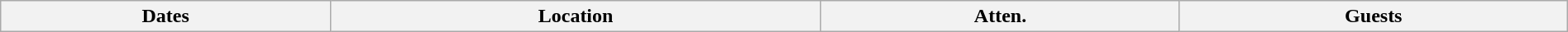<table class="wikitable" width="100%">
<tr>
<th>Dates</th>
<th>Location</th>
<th>Atten.</th>
<th>Guests<br>



</th>
</tr>
</table>
